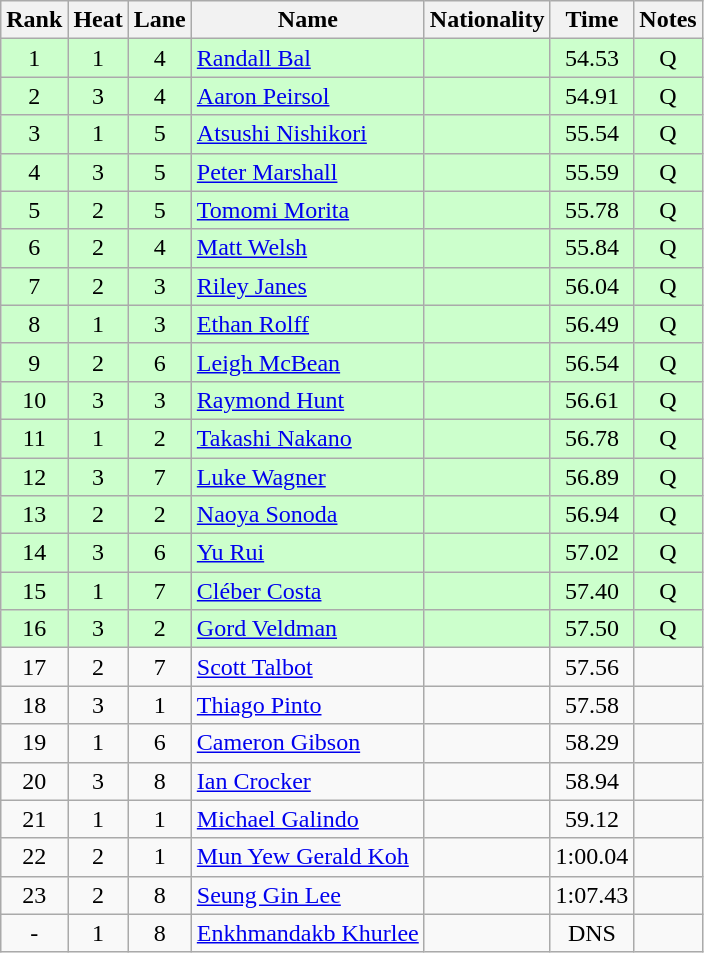<table class="wikitable sortable" style="text-align:center">
<tr>
<th>Rank</th>
<th>Heat</th>
<th>Lane</th>
<th>Name</th>
<th>Nationality</th>
<th>Time</th>
<th>Notes</th>
</tr>
<tr bgcolor=ccffcc>
<td>1</td>
<td>1</td>
<td>4</td>
<td align=left><a href='#'>Randall Bal</a></td>
<td align=left></td>
<td>54.53</td>
<td>Q</td>
</tr>
<tr bgcolor=ccffcc>
<td>2</td>
<td>3</td>
<td>4</td>
<td align=left><a href='#'>Aaron Peirsol</a></td>
<td align=left></td>
<td>54.91</td>
<td>Q</td>
</tr>
<tr bgcolor=ccffcc>
<td>3</td>
<td>1</td>
<td>5</td>
<td align=left><a href='#'>Atsushi Nishikori</a></td>
<td align=left></td>
<td>55.54</td>
<td>Q</td>
</tr>
<tr bgcolor=ccffcc>
<td>4</td>
<td>3</td>
<td>5</td>
<td align=left><a href='#'>Peter Marshall</a></td>
<td align=left></td>
<td>55.59</td>
<td>Q</td>
</tr>
<tr bgcolor=ccffcc>
<td>5</td>
<td>2</td>
<td>5</td>
<td align=left><a href='#'>Tomomi Morita</a></td>
<td align=left></td>
<td>55.78</td>
<td>Q</td>
</tr>
<tr bgcolor=ccffcc>
<td>6</td>
<td>2</td>
<td>4</td>
<td align=left><a href='#'>Matt Welsh</a></td>
<td align=left></td>
<td>55.84</td>
<td>Q</td>
</tr>
<tr bgcolor=ccffcc>
<td>7</td>
<td>2</td>
<td>3</td>
<td align=left><a href='#'>Riley Janes</a></td>
<td align=left></td>
<td>56.04</td>
<td>Q</td>
</tr>
<tr bgcolor=ccffcc>
<td>8</td>
<td>1</td>
<td>3</td>
<td align=left><a href='#'>Ethan Rolff</a></td>
<td align=left></td>
<td>56.49</td>
<td>Q</td>
</tr>
<tr bgcolor=ccffcc>
<td>9</td>
<td>2</td>
<td>6</td>
<td align=left><a href='#'>Leigh McBean</a></td>
<td align=left></td>
<td>56.54</td>
<td>Q</td>
</tr>
<tr bgcolor=ccffcc>
<td>10</td>
<td>3</td>
<td>3</td>
<td align=left><a href='#'>Raymond Hunt</a></td>
<td align=left></td>
<td>56.61</td>
<td>Q</td>
</tr>
<tr bgcolor=ccffcc>
<td>11</td>
<td>1</td>
<td>2</td>
<td align=left><a href='#'>Takashi Nakano</a></td>
<td align=left></td>
<td>56.78</td>
<td>Q</td>
</tr>
<tr bgcolor=ccffcc>
<td>12</td>
<td>3</td>
<td>7</td>
<td align=left><a href='#'>Luke Wagner</a></td>
<td align=left></td>
<td>56.89</td>
<td>Q</td>
</tr>
<tr bgcolor=ccffcc>
<td>13</td>
<td>2</td>
<td>2</td>
<td align=left><a href='#'>Naoya Sonoda</a></td>
<td align=left></td>
<td>56.94</td>
<td>Q</td>
</tr>
<tr bgcolor=ccffcc>
<td>14</td>
<td>3</td>
<td>6</td>
<td align=left><a href='#'>Yu Rui</a></td>
<td align=left></td>
<td>57.02</td>
<td>Q</td>
</tr>
<tr bgcolor=ccffcc>
<td>15</td>
<td>1</td>
<td>7</td>
<td align=left><a href='#'>Cléber Costa</a></td>
<td align=left></td>
<td>57.40</td>
<td>Q</td>
</tr>
<tr bgcolor=ccffcc>
<td>16</td>
<td>3</td>
<td>2</td>
<td align=left><a href='#'>Gord Veldman</a></td>
<td align=left></td>
<td>57.50</td>
<td>Q</td>
</tr>
<tr>
<td>17</td>
<td>2</td>
<td>7</td>
<td align=left><a href='#'>Scott Talbot</a></td>
<td align=left></td>
<td>57.56</td>
<td></td>
</tr>
<tr>
<td>18</td>
<td>3</td>
<td>1</td>
<td align=left><a href='#'>Thiago Pinto</a></td>
<td align=left></td>
<td>57.58</td>
<td></td>
</tr>
<tr>
<td>19</td>
<td>1</td>
<td>6</td>
<td align=left><a href='#'>Cameron Gibson</a></td>
<td align=left></td>
<td>58.29</td>
<td></td>
</tr>
<tr>
<td>20</td>
<td>3</td>
<td>8</td>
<td align=left><a href='#'>Ian Crocker</a></td>
<td align=left></td>
<td>58.94</td>
<td></td>
</tr>
<tr>
<td>21</td>
<td>1</td>
<td>1</td>
<td align=left><a href='#'>Michael Galindo</a></td>
<td align=left></td>
<td>59.12</td>
<td></td>
</tr>
<tr>
<td>22</td>
<td>2</td>
<td>1</td>
<td align=left><a href='#'>Mun Yew Gerald Koh</a></td>
<td align=left></td>
<td>1:00.04</td>
<td></td>
</tr>
<tr>
<td>23</td>
<td>2</td>
<td>8</td>
<td align=left><a href='#'>Seung Gin Lee</a></td>
<td align=left></td>
<td>1:07.43</td>
<td></td>
</tr>
<tr>
<td>-</td>
<td>1</td>
<td>8</td>
<td align=left><a href='#'>Enkhmandakb Khurlee</a></td>
<td align=left></td>
<td>DNS</td>
<td></td>
</tr>
</table>
